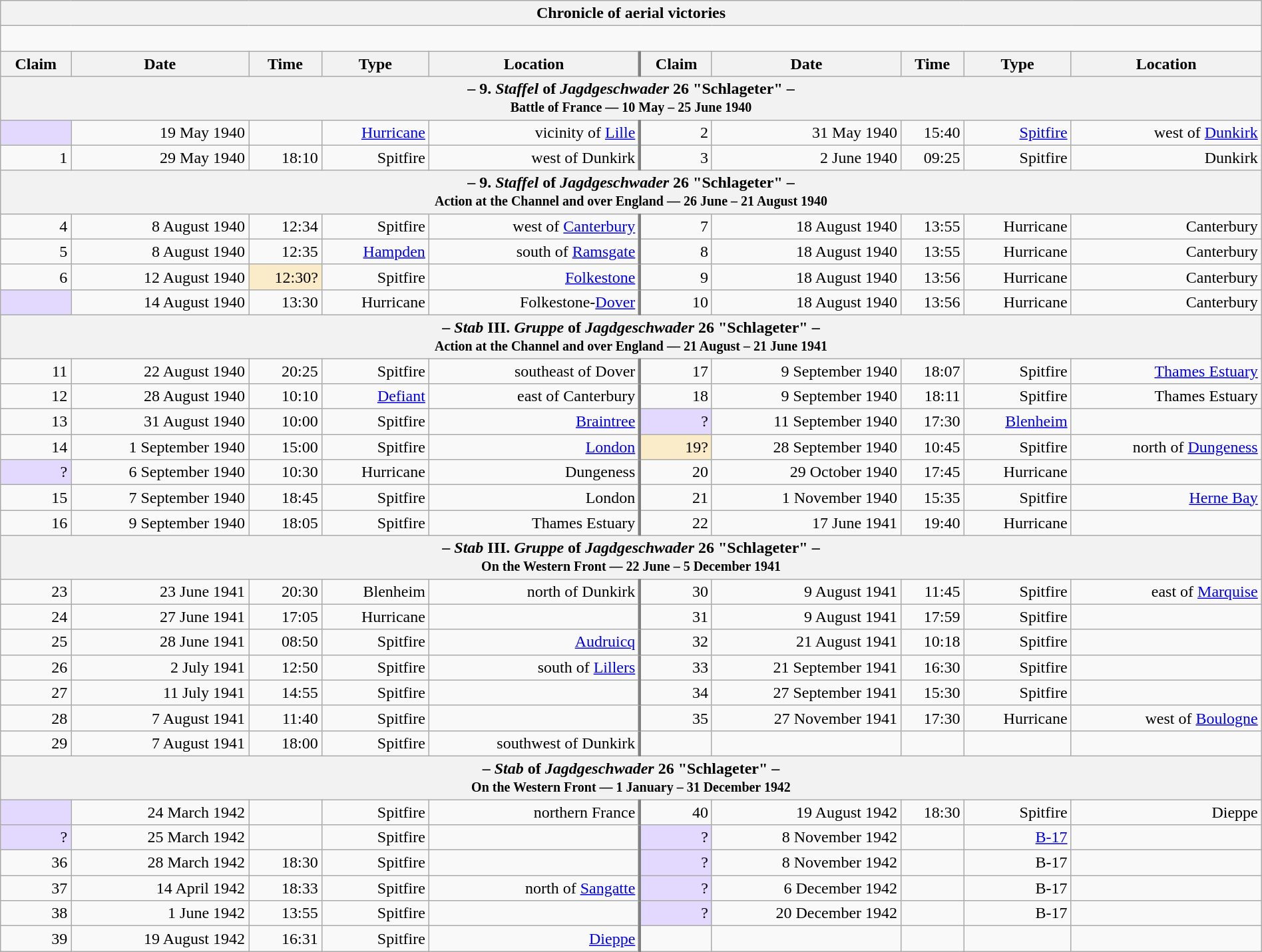<table class="wikitable plainrowheaders collapsible" style="margin-left: auto; margin-right: auto; border: none; text-align:right; width: 100%;">
<tr>
<th colspan="10">Chronicle of aerial victories</th>
</tr>
<tr>
<td colspan="10" style="text-align: left;"><br>
</td>
</tr>
<tr>
<th scope="col">Claim</th>
<th scope="col">Date</th>
<th scope="col">Time</th>
<th scope="col" width="100px">Type</th>
<th scope="col">Location</th>
<th scope="col" style="border-left: 3px solid grey;">Claim</th>
<th scope="col">Date</th>
<th scope="col">Time</th>
<th scope="col" width="100px">Type</th>
<th scope="col">Location</th>
</tr>
<tr>
<th colspan="10">– 9. <em>Staffel</em> of <em>Jagdgeschwader</em> 26 "Schlageter" –<br><small>Battle of France — 10 May – 25 June 1940</small></th>
</tr>
<tr>
<td style="background:#e3d9ff;"></td>
<td>19 May 1940</td>
<td></td>
<td><a href='#'>Hurricane</a></td>
<td>vicinity of <a href='#'>Lille</a></td>
<td style="border-left: 3px solid grey;">2</td>
<td>31 May 1940</td>
<td>15:40</td>
<td><a href='#'>Spitfire</a></td>
<td>west of <a href='#'>Dunkirk</a></td>
</tr>
<tr>
<td>1</td>
<td>29 May 1940</td>
<td>18:10</td>
<td>Spitfire</td>
<td>west of Dunkirk</td>
<td style="border-left: 3px solid grey;">3</td>
<td>2 June 1940</td>
<td>09:25</td>
<td>Spitfire</td>
<td>Dunkirk</td>
</tr>
<tr>
<th colspan="10">– 9. <em>Staffel</em> of <em>Jagdgeschwader</em> 26 "Schlageter" –<br><small>Action at the Channel and over England — 26 June – 21 August 1940</small></th>
</tr>
<tr>
<td>4</td>
<td>8 August 1940</td>
<td>12:34</td>
<td>Spitfire</td>
<td>west of <a href='#'>Canterbury</a></td>
<td style="border-left: 3px solid grey;">7</td>
<td>18 August 1940</td>
<td>13:55</td>
<td>Hurricane</td>
<td>Canterbury</td>
</tr>
<tr>
<td>5</td>
<td>8 August 1940</td>
<td>12:35</td>
<td><a href='#'>Hampden</a></td>
<td>south of <a href='#'>Ramsgate</a></td>
<td style="border-left: 3px solid grey;">8</td>
<td>18 August 1940</td>
<td>13:55</td>
<td>Hurricane</td>
<td>Canterbury</td>
</tr>
<tr>
<td>6</td>
<td>12 August 1940</td>
<td style="background:#faecc8">12:30?</td>
<td>Spitfire</td>
<td><a href='#'>Folkestone</a></td>
<td style="border-left: 3px solid grey;">9</td>
<td>18 August 1940</td>
<td>13:56</td>
<td>Hurricane</td>
<td>Canterbury</td>
</tr>
<tr>
<td style="background:#e3d9ff;"></td>
<td>14 August 1940</td>
<td>13:30</td>
<td>Hurricane</td>
<td>Folkestone-<a href='#'>Dover</a></td>
<td style="border-left: 3px solid grey;">10</td>
<td>18 August 1940</td>
<td>13:56</td>
<td>Hurricane</td>
<td>Canterbury</td>
</tr>
<tr>
<th colspan="10">– <em>Stab</em> III. <em>Gruppe</em> of <em>Jagdgeschwader</em> 26 "Schlageter" –<br><small>Action at the Channel and over England — 21 August – 21 June 1941</small></th>
</tr>
<tr>
<td>11</td>
<td>22 August 1940</td>
<td>20:25</td>
<td>Spitfire</td>
<td>southeast of Dover</td>
<td style="border-left: 3px solid grey;">17</td>
<td>9 September 1940</td>
<td>18:07</td>
<td>Spitfire</td>
<td><a href='#'>Thames Estuary</a></td>
</tr>
<tr>
<td>12</td>
<td>28 August 1940</td>
<td>10:10</td>
<td><a href='#'>Defiant</a></td>
<td>east of Canterbury</td>
<td style="border-left: 3px solid grey;">18</td>
<td>9 September 1940</td>
<td>18:11</td>
<td>Spitfire</td>
<td>Thames Estuary</td>
</tr>
<tr>
<td>13</td>
<td>31 August 1940</td>
<td>10:00</td>
<td>Spitfire</td>
<td><a href='#'>Braintree</a></td>
<td style="border-left: 3px solid grey; background:#e3d9ff;">?</td>
<td>11 September 1940</td>
<td>17:30</td>
<td><a href='#'>Blenheim</a></td>
<td></td>
</tr>
<tr>
<td>14</td>
<td>1 September 1940</td>
<td>15:00</td>
<td>Spitfire</td>
<td><a href='#'>London</a></td>
<td style="border-left: 3px solid grey; background:#faecc8">19?</td>
<td>28 September 1940</td>
<td>10:45</td>
<td>Spitfire</td>
<td>north of <a href='#'>Dungeness</a></td>
</tr>
<tr>
<td style="background:#e3d9ff;">?</td>
<td>6 September 1940</td>
<td>10:30</td>
<td>Hurricane</td>
<td>Dungeness</td>
<td style="border-left: 3px solid grey;">20</td>
<td>29 October 1940</td>
<td>17:45</td>
<td>Hurricane</td>
<td></td>
</tr>
<tr>
<td>15</td>
<td>7 September 1940</td>
<td>18:45</td>
<td>Spitfire</td>
<td>London</td>
<td style="border-left: 3px solid grey;">21</td>
<td>1 November 1940</td>
<td>15:35</td>
<td>Spitfire</td>
<td><a href='#'>Herne Bay</a></td>
</tr>
<tr>
<td>16</td>
<td>9 September 1940</td>
<td>18:05</td>
<td>Spitfire</td>
<td>Thames Estuary</td>
<td style="border-left: 3px solid grey;">22</td>
<td>17 June 1941</td>
<td>19:40</td>
<td>Hurricane</td>
<td></td>
</tr>
<tr>
<th colspan="10">– <em>Stab</em> III. <em>Gruppe</em> of <em>Jagdgeschwader</em> 26 "Schlageter" –<br><small>On the Western Front — 22 June – 5 December 1941</small></th>
</tr>
<tr>
<td>23</td>
<td>23 June 1941</td>
<td>20:30</td>
<td>Blenheim</td>
<td> north of Dunkirk</td>
<td style="border-left: 3px solid grey;">30</td>
<td>9 August 1941</td>
<td>11:45</td>
<td>Spitfire</td>
<td>east of <a href='#'>Marquise</a></td>
</tr>
<tr>
<td>24</td>
<td>27 June 1941</td>
<td>17:05</td>
<td>Hurricane</td>
<td></td>
<td style="border-left: 3px solid grey;">31</td>
<td>9 August 1941</td>
<td>17:59</td>
<td>Spitfire</td>
<td></td>
</tr>
<tr>
<td>25</td>
<td>28 June 1941</td>
<td>08:50</td>
<td>Spitfire</td>
<td><a href='#'>Audruicq</a></td>
<td style="border-left: 3px solid grey;">32</td>
<td>21 August 1941</td>
<td>10:18</td>
<td>Spitfire</td>
<td></td>
</tr>
<tr>
<td>26</td>
<td>2 July 1941</td>
<td>12:50</td>
<td>Spitfire</td>
<td>south of <a href='#'>Lillers</a></td>
<td style="border-left: 3px solid grey;">33</td>
<td>21 September 1941</td>
<td>16:30</td>
<td>Spitfire</td>
<td></td>
</tr>
<tr>
<td>27</td>
<td>11 July 1941</td>
<td>14:55</td>
<td>Spitfire</td>
<td></td>
<td style="border-left: 3px solid grey;">34</td>
<td>27 September 1941</td>
<td>15:30</td>
<td>Spitfire</td>
<td></td>
</tr>
<tr>
<td>28</td>
<td>7 August 1941</td>
<td>11:40</td>
<td>Spitfire</td>
<td></td>
<td style="border-left: 3px solid grey;">35</td>
<td>27 November 1941</td>
<td>17:30</td>
<td>Hurricane</td>
<td> west of <a href='#'>Boulogne</a></td>
</tr>
<tr>
<td>29</td>
<td>7 August 1941</td>
<td>18:00</td>
<td>Spitfire</td>
<td>southwest of Dunkirk</td>
<td style="border-left: 3px solid grey;"></td>
<td></td>
<td></td>
<td></td>
<td></td>
</tr>
<tr>
<th colspan="10">– <em>Stab</em> of <em>Jagdgeschwader</em> 26 "Schlageter" –<br><small>On the Western Front — 1 January – 31 December 1942</small></th>
</tr>
<tr>
<td style="background:#e3d9ff;"></td>
<td>24 March 1942</td>
<td></td>
<td>Spitfire</td>
<td>northern France</td>
<td style="border-left: 3px solid grey;">40</td>
<td>19 August 1942</td>
<td>18:30</td>
<td>Spitfire</td>
<td>Dieppe</td>
</tr>
<tr>
<td style="background:#e3d9ff;">?</td>
<td>25 March 1942</td>
<td></td>
<td>Spitfire</td>
<td></td>
<td style="border-left: 3px solid grey; background:#e3d9ff;">?</td>
<td>8 November 1942</td>
<td></td>
<td><a href='#'>B-17</a></td>
<td></td>
</tr>
<tr>
<td>36</td>
<td>28 March 1942</td>
<td>18:30</td>
<td>Spitfire</td>
<td></td>
<td style="border-left: 3px solid grey; background:#e3d9ff;">?</td>
<td>8 November 1942</td>
<td></td>
<td>B-17</td>
<td></td>
</tr>
<tr>
<td>37</td>
<td>14 April 1942</td>
<td>18:33</td>
<td>Spitfire</td>
<td> north of <a href='#'>Sangatte</a></td>
<td style="border-left: 3px solid grey; background:#e3d9ff;">?</td>
<td>6 December 1942</td>
<td></td>
<td>B-17</td>
<td></td>
</tr>
<tr>
<td>38</td>
<td>1 June 1942</td>
<td>13:55</td>
<td>Spitfire</td>
<td></td>
<td style="border-left: 3px solid grey; background:#e3d9ff;">?</td>
<td>20 December 1942</td>
<td></td>
<td>B-17</td>
<td></td>
</tr>
<tr>
<td>39</td>
<td>19 August 1942</td>
<td>16:31</td>
<td>Spitfire</td>
<td><a href='#'>Dieppe</a></td>
<td style="border-left: 3px solid grey;"></td>
<td></td>
<td></td>
<td></td>
<td></td>
</tr>
</table>
